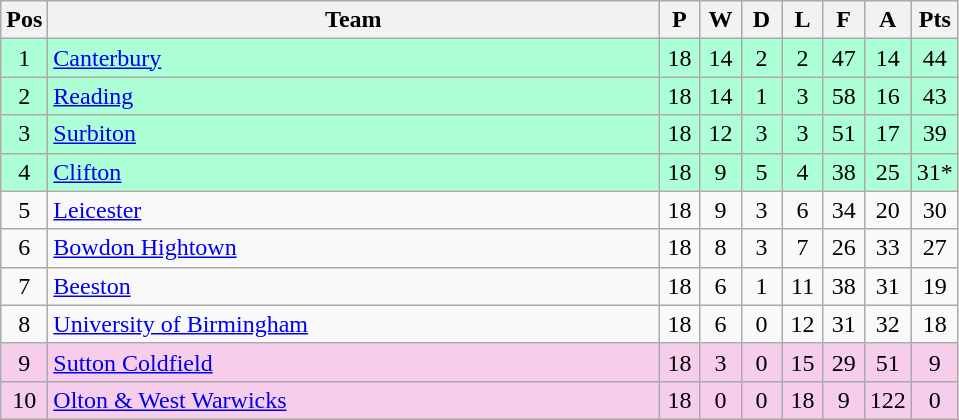<table class="wikitable" style="font-size: 100%; text-align:center;">
<tr>
<th width=20>Pos</th>
<th width=400>Team</th>
<th width=20>P</th>
<th width=20>W</th>
<th width=20>D</th>
<th width=20>L</th>
<th width=20>F</th>
<th width=20>A</th>
<th width=20>Pts</th>
</tr>
<tr style="background: #ADFFD6;">
<td>1</td>
<td align="left"><a href='#'>Canterbury</a></td>
<td>18</td>
<td>14</td>
<td>2</td>
<td>2</td>
<td>47</td>
<td>14</td>
<td>44</td>
</tr>
<tr style="background: #ADFFD6;">
<td>2</td>
<td align="left"><a href='#'>Reading</a></td>
<td>18</td>
<td>14</td>
<td>1</td>
<td>3</td>
<td>58</td>
<td>16</td>
<td>43</td>
</tr>
<tr style="background: #ADFFD6;">
<td>3</td>
<td align="left"><a href='#'>Surbiton</a></td>
<td>18</td>
<td>12</td>
<td>3</td>
<td>3</td>
<td>51</td>
<td>17</td>
<td>39</td>
</tr>
<tr style="background: #ADFFD6;">
<td>4</td>
<td align="left"><a href='#'>Clifton</a></td>
<td>18</td>
<td>9</td>
<td>5</td>
<td>4</td>
<td>38</td>
<td>25</td>
<td>31*</td>
</tr>
<tr>
<td>5</td>
<td align="left"><a href='#'>Leicester</a></td>
<td>18</td>
<td>9</td>
<td>3</td>
<td>6</td>
<td>34</td>
<td>20</td>
<td>30</td>
</tr>
<tr>
<td>6</td>
<td align="left"><a href='#'>Bowdon Hightown</a></td>
<td>18</td>
<td>8</td>
<td>3</td>
<td>7</td>
<td>26</td>
<td>33</td>
<td>27</td>
</tr>
<tr>
<td>7</td>
<td align="left"><a href='#'>Beeston</a></td>
<td>18</td>
<td>6</td>
<td>1</td>
<td>11</td>
<td>38</td>
<td>31</td>
<td>19</td>
</tr>
<tr>
<td>8</td>
<td align="left"><a href='#'>University of Birmingham</a></td>
<td>18</td>
<td>6</td>
<td>0</td>
<td>12</td>
<td>31</td>
<td>32</td>
<td>18</td>
</tr>
<tr style="background: #F6CEEC;">
<td>9</td>
<td align="left"><a href='#'>Sutton Coldfield</a></td>
<td>18</td>
<td>3</td>
<td>0</td>
<td>15</td>
<td>29</td>
<td>51</td>
<td>9</td>
</tr>
<tr style="background: #F6CEEC;">
<td>10</td>
<td align="left"><a href='#'>Olton & West Warwicks</a></td>
<td>18</td>
<td>0</td>
<td>0</td>
<td>18</td>
<td>9</td>
<td>122</td>
<td>0</td>
</tr>
</table>
